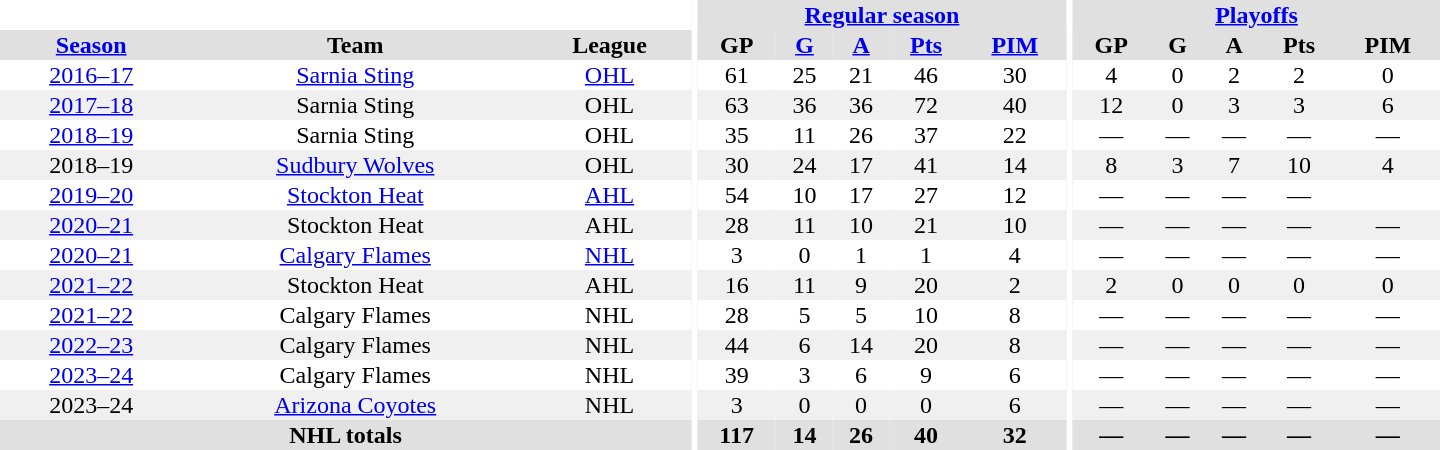<table border="0" cellpadding="1" cellspacing="0" style="text-align:center; width:60em;">
<tr bgcolor="#e0e0e0">
<th colspan="3" bgcolor="#ffffff"></th>
<th rowspan="100" bgcolor="#ffffff"></th>
<th colspan="5"><a href='#'>Regular season</a></th>
<th rowspan="100" bgcolor="#ffffff"></th>
<th colspan="5"><a href='#'>Playoffs</a></th>
</tr>
<tr bgcolor="#e0e0e0">
<th><a href='#'>Season</a></th>
<th>Team</th>
<th>League</th>
<th>GP</th>
<th><a href='#'>G</a></th>
<th><a href='#'>A</a></th>
<th><a href='#'>Pts</a></th>
<th><a href='#'>PIM</a></th>
<th>GP</th>
<th>G</th>
<th>A</th>
<th>Pts</th>
<th>PIM</th>
</tr>
<tr>
<td><a href='#'>2016–17</a></td>
<td><a href='#'>Sarnia Sting</a></td>
<td><a href='#'>OHL</a></td>
<td>61</td>
<td>25</td>
<td>21</td>
<td>46</td>
<td>30</td>
<td>4</td>
<td>0</td>
<td>2</td>
<td>2</td>
<td>0</td>
</tr>
<tr bgcolor="#f0f0f0">
<td><a href='#'>2017–18</a></td>
<td>Sarnia Sting</td>
<td>OHL</td>
<td>63</td>
<td>36</td>
<td>36</td>
<td>72</td>
<td>40</td>
<td>12</td>
<td>0</td>
<td>3</td>
<td>3</td>
<td>6</td>
</tr>
<tr>
<td><a href='#'>2018–19</a></td>
<td>Sarnia Sting</td>
<td>OHL</td>
<td>35</td>
<td>11</td>
<td>26</td>
<td>37</td>
<td>22</td>
<td>—</td>
<td>—</td>
<td>—</td>
<td>—</td>
<td>—</td>
</tr>
<tr bgcolor="#f0f0f0">
<td>2018–19</td>
<td><a href='#'>Sudbury Wolves</a></td>
<td>OHL</td>
<td>30</td>
<td>24</td>
<td>17</td>
<td>41</td>
<td>14</td>
<td>8</td>
<td>3</td>
<td>7</td>
<td>10</td>
<td>4</td>
</tr>
<tr>
<td><a href='#'>2019–20</a></td>
<td><a href='#'>Stockton Heat</a></td>
<td><a href='#'>AHL</a></td>
<td>54</td>
<td>10</td>
<td>17</td>
<td>27</td>
<td>12</td>
<td>—</td>
<td>—</td>
<td —>—</td>
<td>—</td>
</tr>
<tr bgcolor="#f0f0f0">
<td><a href='#'>2020–21</a></td>
<td>Stockton Heat</td>
<td>AHL</td>
<td>28</td>
<td>11</td>
<td>10</td>
<td>21</td>
<td>10</td>
<td>—</td>
<td>—</td>
<td>—</td>
<td>—</td>
<td>—</td>
</tr>
<tr>
<td><a href='#'>2020–21</a></td>
<td><a href='#'>Calgary Flames</a></td>
<td><a href='#'>NHL</a></td>
<td>3</td>
<td>0</td>
<td>1</td>
<td>1</td>
<td>4</td>
<td>—</td>
<td>—</td>
<td>—</td>
<td>—</td>
<td>—</td>
</tr>
<tr bgcolor="#f0f0f0">
<td><a href='#'>2021–22</a></td>
<td>Stockton Heat</td>
<td>AHL</td>
<td>16</td>
<td>11</td>
<td>9</td>
<td>20</td>
<td>2</td>
<td>2</td>
<td>0</td>
<td>0</td>
<td>0</td>
<td>0</td>
</tr>
<tr>
<td><a href='#'>2021–22</a></td>
<td>Calgary Flames</td>
<td>NHL</td>
<td>28</td>
<td>5</td>
<td>5</td>
<td>10</td>
<td>8</td>
<td>—</td>
<td>—</td>
<td>—</td>
<td>—</td>
<td>—</td>
</tr>
<tr bgcolor="#f0f0f0">
<td><a href='#'>2022–23</a></td>
<td>Calgary Flames</td>
<td>NHL</td>
<td>44</td>
<td>6</td>
<td>14</td>
<td>20</td>
<td>8</td>
<td>—</td>
<td>—</td>
<td>—</td>
<td>—</td>
<td>—</td>
</tr>
<tr>
<td><a href='#'>2023–24</a></td>
<td>Calgary Flames</td>
<td>NHL</td>
<td>39</td>
<td>3</td>
<td>6</td>
<td>9</td>
<td>6</td>
<td>—</td>
<td>—</td>
<td>—</td>
<td>—</td>
<td>—</td>
</tr>
<tr bgcolor="#f0f0f0">
<td>2023–24</td>
<td><a href='#'>Arizona Coyotes</a></td>
<td>NHL</td>
<td>3</td>
<td>0</td>
<td>0</td>
<td>0</td>
<td>6</td>
<td>—</td>
<td>—</td>
<td>—</td>
<td>—</td>
<td>—</td>
</tr>
<tr bgcolor="#e0e0e0">
<th colspan="3">NHL totals</th>
<th>117</th>
<th>14</th>
<th>26</th>
<th>40</th>
<th>32</th>
<th>—</th>
<th>—</th>
<th>—</th>
<th>—</th>
<th>—</th>
</tr>
</table>
